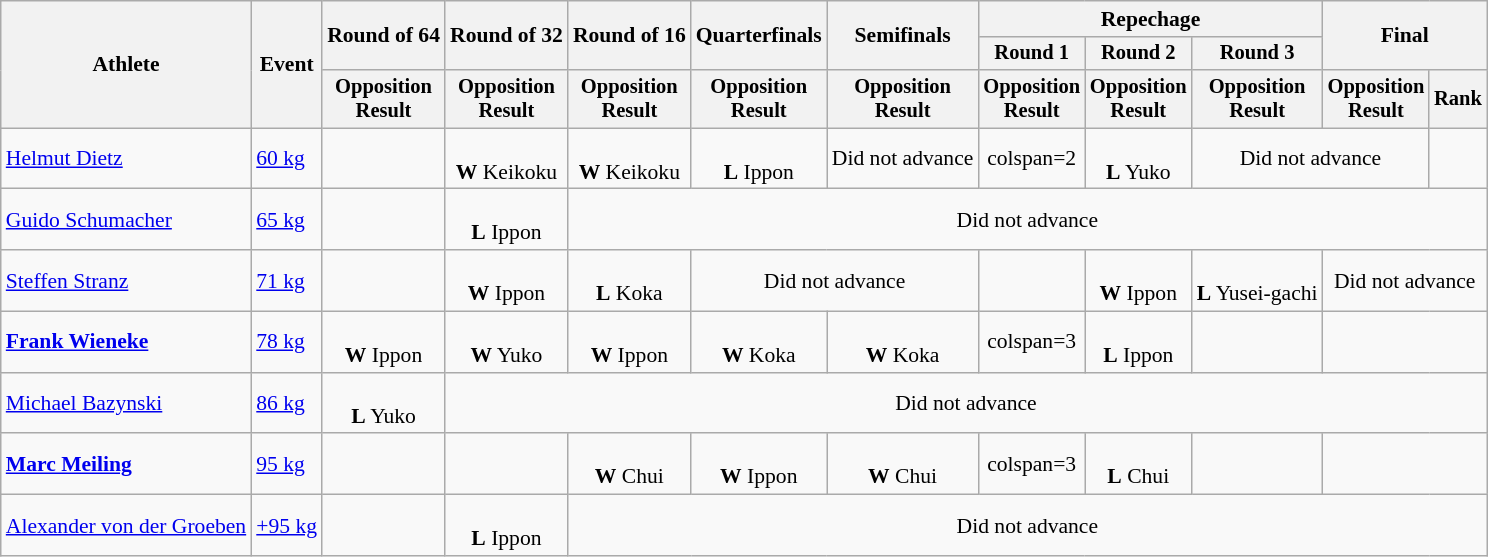<table class="wikitable" style="font-size:90%">
<tr>
<th rowspan="3">Athlete</th>
<th rowspan="3">Event</th>
<th rowspan="2">Round of 64</th>
<th rowspan="2">Round of 32</th>
<th rowspan="2">Round of 16</th>
<th rowspan="2">Quarterfinals</th>
<th rowspan="2">Semifinals</th>
<th colspan=3>Repechage</th>
<th rowspan="2" colspan=2>Final</th>
</tr>
<tr style="font-size:95%">
<th>Round 1</th>
<th>Round 2</th>
<th>Round 3</th>
</tr>
<tr style="font-size:95%">
<th>Opposition<br>Result</th>
<th>Opposition<br>Result</th>
<th>Opposition<br>Result</th>
<th>Opposition<br>Result</th>
<th>Opposition<br>Result</th>
<th>Opposition<br>Result</th>
<th>Opposition<br>Result</th>
<th>Opposition<br>Result</th>
<th>Opposition<br>Result</th>
<th>Rank</th>
</tr>
<tr align=center>
<td align=left><a href='#'>Helmut Dietz</a></td>
<td align=left><a href='#'>60 kg</a></td>
<td></td>
<td><br><strong>W</strong> Keikoku</td>
<td><br><strong>W</strong> Keikoku</td>
<td><br><strong>L</strong> Ippon</td>
<td>Did not advance</td>
<td>colspan=2</td>
<td><br><strong>L</strong> Yuko</td>
<td colspan=2>Did not advance</td>
</tr>
<tr align=center>
<td align=left><a href='#'>Guido Schumacher</a></td>
<td align=left><a href='#'>65 kg</a></td>
<td></td>
<td><br><strong>L</strong> Ippon</td>
<td colspan=8>Did not advance</td>
</tr>
<tr align=center>
<td align=left><a href='#'>Steffen Stranz</a></td>
<td align=left><a href='#'>71 kg</a></td>
<td></td>
<td><br><strong>W</strong> Ippon</td>
<td><br><strong>L</strong> Koka</td>
<td colspan=2>Did not advance</td>
<td></td>
<td><br><strong>W</strong> Ippon</td>
<td><br><strong>L</strong> Yusei-gachi</td>
<td colspan=2>Did not advance</td>
</tr>
<tr align=center>
<td align=left><strong><a href='#'>Frank Wieneke</a></strong></td>
<td align=left><a href='#'>78 kg</a></td>
<td><br><strong>W</strong> Ippon</td>
<td><br><strong>W</strong> Yuko</td>
<td><br><strong>W</strong> Ippon</td>
<td><br><strong>W</strong> Koka</td>
<td><br><strong>W</strong> Koka</td>
<td>colspan=3</td>
<td><br><strong>L</strong> Ippon</td>
<td></td>
</tr>
<tr align=center>
<td align=left><a href='#'>Michael Bazynski</a></td>
<td align=left><a href='#'>86 kg</a></td>
<td><br><strong>L</strong> Yuko</td>
<td colspan=9>Did not advance</td>
</tr>
<tr align=center>
<td align=left><strong><a href='#'>Marc Meiling</a></strong></td>
<td align=left><a href='#'>95 kg</a></td>
<td></td>
<td></td>
<td><br><strong>W</strong> Chui</td>
<td><br><strong>W</strong> Ippon</td>
<td><br><strong>W</strong> Chui</td>
<td>colspan=3</td>
<td><br><strong>L</strong> Chui</td>
<td></td>
</tr>
<tr align=center>
<td align=left><a href='#'>Alexander von der Groeben</a></td>
<td align=left><a href='#'>+95 kg</a></td>
<td></td>
<td><br><strong>L</strong> Ippon</td>
<td colspan=8>Did not advance</td>
</tr>
</table>
